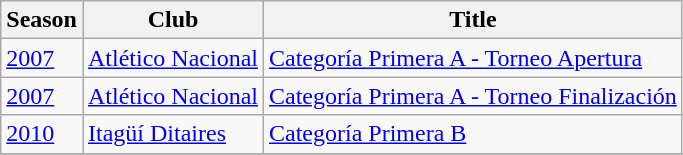<table class="wikitable">
<tr>
<th>Season</th>
<th>Club</th>
<th>Title</th>
</tr>
<tr>
<td><a href='#'>2007</a></td>
<td><a href='#'>Atlético Nacional</a></td>
<td><a href='#'>Categoría Primera A - Torneo Apertura</a></td>
</tr>
<tr>
<td><a href='#'>2007</a></td>
<td><a href='#'>Atlético Nacional</a></td>
<td><a href='#'>Categoría Primera A - Torneo Finalización</a></td>
</tr>
<tr>
<td><a href='#'>2010</a></td>
<td><a href='#'>Itagüí Ditaires</a></td>
<td><a href='#'>Categoría Primera B</a></td>
</tr>
<tr>
</tr>
</table>
